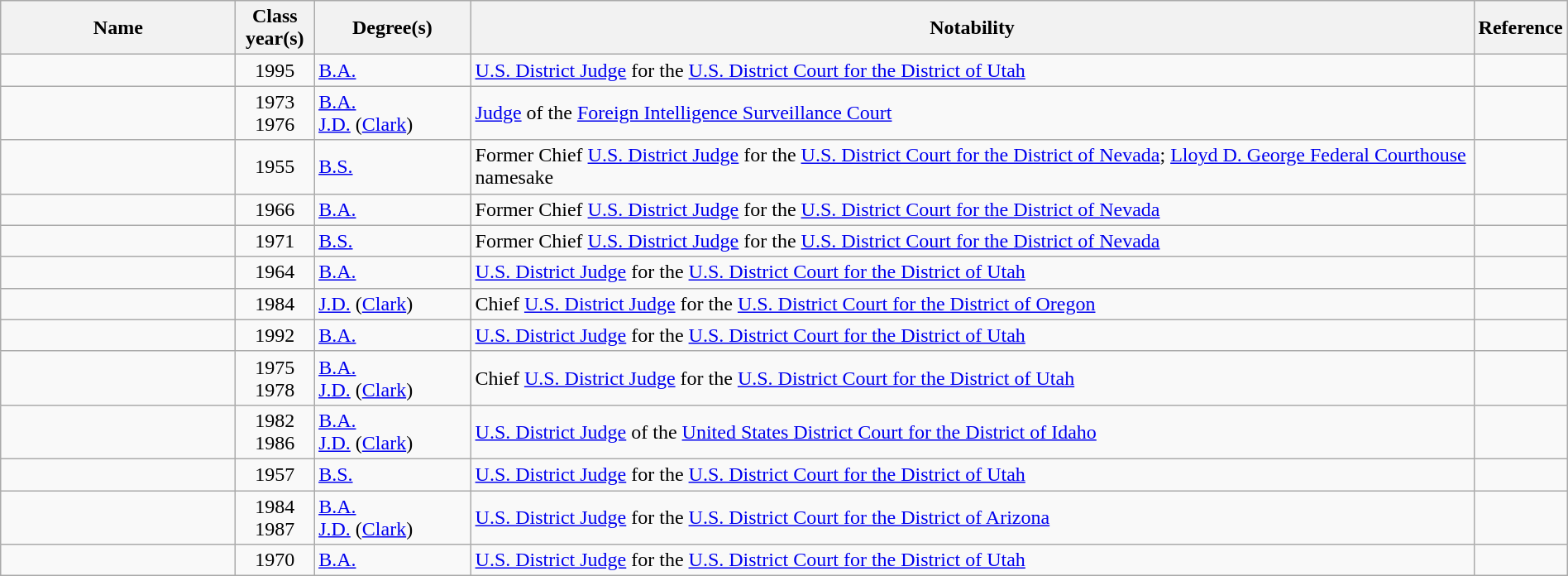<table class="wikitable sortable" style="width:100%">
<tr>
<th style="width:15%;">Name</th>
<th style="width:5%;">Class year(s)</th>
<th style="width:10%;">Degree(s)</th>
<th style="width:*;" class="unsortable">Notability</th>
<th style="width:5%;" class="unsortable">Reference</th>
</tr>
<tr>
<td></td>
<td style="text-align:center;">1995</td>
<td><a href='#'>B.A.</a></td>
<td><a href='#'>U.S. District Judge</a> for the <a href='#'>U.S. District Court for the District of Utah</a></td>
<td style="text-align:center;"></td>
</tr>
<tr>
<td></td>
<td style="text-align:center;">1973<br>1976</td>
<td><a href='#'>B.A.</a><br><a href='#'>J.D.</a> (<a href='#'>Clark</a>)</td>
<td><a href='#'>Judge</a> of the <a href='#'>Foreign Intelligence Surveillance Court</a></td>
<td style="text-align:center;"></td>
</tr>
<tr>
<td></td>
<td style="text-align:center;">1955</td>
<td><a href='#'>B.S.</a></td>
<td>Former Chief <a href='#'>U.S. District Judge</a> for the <a href='#'>U.S. District Court for the District of Nevada</a>; <a href='#'>Lloyd D. George Federal Courthouse</a> namesake</td>
<td style="text-align:center;"></td>
</tr>
<tr>
<td></td>
<td style="text-align:center;">1966</td>
<td><a href='#'>B.A.</a></td>
<td>Former Chief <a href='#'>U.S. District Judge</a> for the <a href='#'>U.S. District Court for the District of Nevada</a></td>
<td style="text-align:center;"></td>
</tr>
<tr>
<td></td>
<td style="text-align:center;">1971</td>
<td><a href='#'>B.S.</a></td>
<td>Former Chief <a href='#'>U.S. District Judge</a> for the <a href='#'>U.S. District Court for the District of Nevada</a></td>
<td style="text-align:center;"></td>
</tr>
<tr>
<td></td>
<td style="text-align:center;">1964</td>
<td><a href='#'>B.A.</a></td>
<td><a href='#'>U.S. District Judge</a> for the <a href='#'>U.S. District Court for the District of Utah</a></td>
<td style="text-align:center;"></td>
</tr>
<tr>
<td></td>
<td style="text-align:center;">1984</td>
<td><a href='#'>J.D.</a> (<a href='#'>Clark</a>)</td>
<td>Chief <a href='#'>U.S. District Judge</a> for the <a href='#'>U.S. District Court for the District of Oregon</a></td>
<td style="text-align:center;"></td>
</tr>
<tr>
<td></td>
<td style="text-align:center;">1992</td>
<td><a href='#'>B.A.</a></td>
<td><a href='#'>U.S. District Judge</a> for the <a href='#'>U.S. District Court for the District of Utah</a></td>
<td style="text-align:center;"></td>
</tr>
<tr>
<td></td>
<td style="text-align:center;">1975<br>1978</td>
<td><a href='#'>B.A.</a><br><a href='#'>J.D.</a> (<a href='#'>Clark</a>)</td>
<td>Chief <a href='#'>U.S. District Judge</a> for the <a href='#'>U.S. District Court for the District of Utah</a></td>
<td style="text-align:center;"></td>
</tr>
<tr>
<td></td>
<td style="text-align:center;">1982<br>1986</td>
<td><a href='#'>B.A.</a><br><a href='#'>J.D.</a> (<a href='#'>Clark</a>)</td>
<td><a href='#'>U.S. District Judge</a> of the <a href='#'>United States District Court for the District of Idaho</a></td>
<td></td>
</tr>
<tr>
<td></td>
<td style="text-align:center;">1957</td>
<td><a href='#'>B.S.</a></td>
<td><a href='#'>U.S. District Judge</a> for the <a href='#'>U.S. District Court for the District of Utah</a></td>
<td style="text-align:center;"></td>
</tr>
<tr>
<td></td>
<td style="text-align:center;">1984<br>1987</td>
<td><a href='#'>B.A.</a><br><a href='#'>J.D.</a> (<a href='#'>Clark</a>)</td>
<td><a href='#'>U.S. District Judge</a> for the <a href='#'>U.S. District Court for the District of Arizona</a></td>
<td style="text-align:center;"></td>
</tr>
<tr>
<td></td>
<td style="text-align:center;">1970</td>
<td><a href='#'>B.A.</a></td>
<td><a href='#'>U.S. District Judge</a> for the <a href='#'>U.S. District Court for the District of Utah</a></td>
<td style="text-align:center;"></td>
</tr>
</table>
